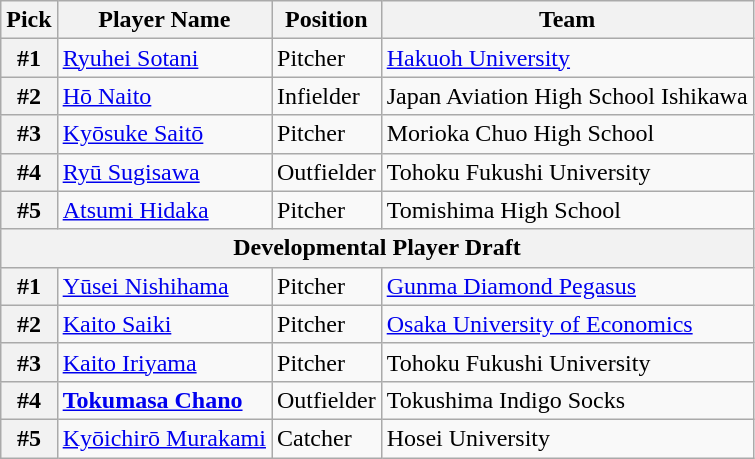<table class="wikitable">
<tr>
<th>Pick</th>
<th>Player Name</th>
<th>Position</th>
<th>Team</th>
</tr>
<tr>
<th>#1</th>
<td><a href='#'>Ryuhei Sotani</a></td>
<td>Pitcher</td>
<td><a href='#'>Hakuoh University</a></td>
</tr>
<tr>
<th>#2</th>
<td><a href='#'>Hō Naito</a></td>
<td>Infielder</td>
<td>Japan Aviation High School Ishikawa</td>
</tr>
<tr>
<th>#3</th>
<td><a href='#'>Kyōsuke Saitō</a></td>
<td>Pitcher</td>
<td>Morioka Chuo High School</td>
</tr>
<tr>
<th>#4</th>
<td><a href='#'>Ryū Sugisawa</a></td>
<td>Outfielder</td>
<td>Tohoku Fukushi University</td>
</tr>
<tr>
<th>#5</th>
<td><a href='#'>Atsumi Hidaka</a></td>
<td>Pitcher</td>
<td>Tomishima High School</td>
</tr>
<tr>
<th colspan="5">Developmental Player Draft</th>
</tr>
<tr>
<th>#1</th>
<td><a href='#'>Yūsei Nishihama</a></td>
<td>Pitcher</td>
<td><a href='#'>Gunma Diamond Pegasus</a></td>
</tr>
<tr>
<th>#2</th>
<td><a href='#'>Kaito Saiki</a></td>
<td>Pitcher</td>
<td><a href='#'>Osaka University of Economics</a></td>
</tr>
<tr>
<th>#3</th>
<td><a href='#'>Kaito Iriyama</a></td>
<td>Pitcher</td>
<td>Tohoku Fukushi University</td>
</tr>
<tr>
<th>#4</th>
<td><strong><a href='#'>Tokumasa Chano</a></strong></td>
<td>Outfielder</td>
<td>Tokushima Indigo Socks</td>
</tr>
<tr>
<th>#5</th>
<td><a href='#'>Kyōichirō Murakami</a></td>
<td>Catcher</td>
<td>Hosei University</td>
</tr>
</table>
